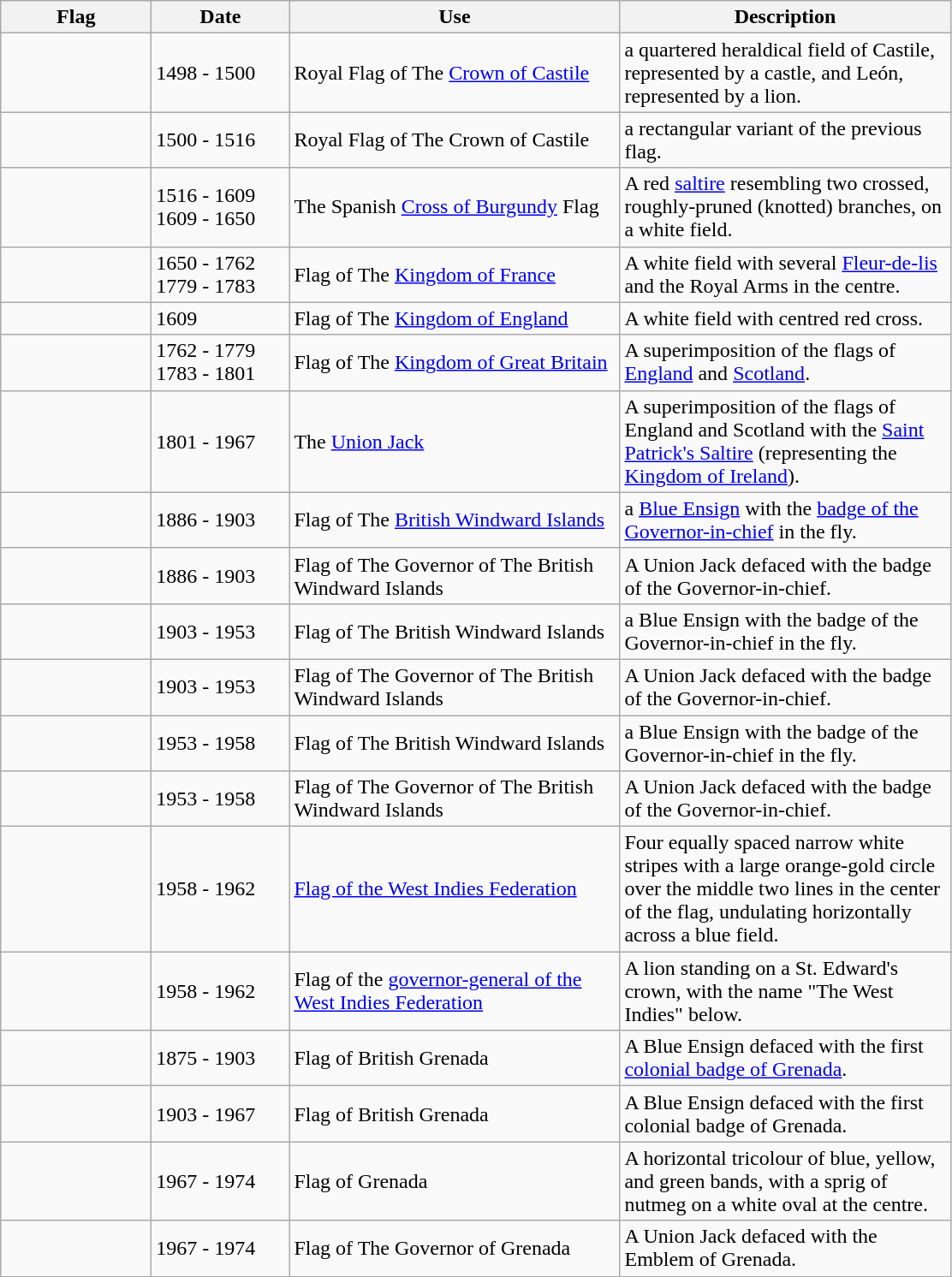<table class="wikitable">
<tr>
<th style="width:110px;">Flag</th>
<th style="width:100px;">Date</th>
<th style="width:250px;">Use</th>
<th style="width:250px;">Description</th>
</tr>
<tr>
<td></td>
<td>1498 - 1500</td>
<td>Royal Flag of The <a href='#'>Crown of Castile</a></td>
<td>a quartered heraldical field of Castile, represented by a castle, and León, represented by a lion.</td>
</tr>
<tr>
<td></td>
<td>1500 - 1516</td>
<td>Royal Flag of The Crown of Castile</td>
<td>a rectangular variant of the previous flag.</td>
</tr>
<tr>
<td></td>
<td>1516 - 1609<br>1609 - 1650</td>
<td>The Spanish <a href='#'>Cross of Burgundy</a> Flag</td>
<td>A red <a href='#'>saltire</a> resembling two crossed, roughly-pruned (knotted) branches, on a white field.</td>
</tr>
<tr>
<td></td>
<td>1650 - 1762<br>1779 - 1783</td>
<td>Flag of The <a href='#'>Kingdom of France</a></td>
<td>A white field with several <a href='#'>Fleur-de-lis</a> and the Royal Arms in the centre.</td>
</tr>
<tr>
<td></td>
<td>1609</td>
<td>Flag of The <a href='#'>Kingdom of England</a></td>
<td>A white field with centred red cross.</td>
</tr>
<tr>
<td></td>
<td>1762 - 1779<br>1783 - 1801</td>
<td>Flag of The <a href='#'>Kingdom of Great Britain</a></td>
<td>A superimposition of the flags of <a href='#'>England</a> and <a href='#'>Scotland</a>.</td>
</tr>
<tr>
<td></td>
<td>1801 - 1967</td>
<td>The <a href='#'>Union Jack</a></td>
<td>A superimposition of the flags of England and Scotland with the <a href='#'>Saint Patrick's Saltire</a> (representing the <a href='#'>Kingdom of Ireland</a>).</td>
</tr>
<tr>
<td></td>
<td>1886 - 1903</td>
<td>Flag of The <a href='#'>British Windward Islands</a></td>
<td>a <a href='#'>Blue Ensign</a> with the <a href='#'>badge of the Governor-in-chief</a> in the fly.</td>
</tr>
<tr>
<td></td>
<td>1886 - 1903</td>
<td>Flag of The Governor of The British Windward Islands</td>
<td>A Union Jack defaced with the badge of the Governor-in-chief.</td>
</tr>
<tr>
<td></td>
<td>1903 - 1953</td>
<td>Flag of The British Windward Islands</td>
<td>a Blue Ensign with the badge of the Governor-in-chief in the fly.</td>
</tr>
<tr>
<td></td>
<td>1903 - 1953</td>
<td>Flag of The Governor of The British Windward Islands</td>
<td>A Union Jack defaced with the badge of the Governor-in-chief.</td>
</tr>
<tr>
<td></td>
<td>1953 - 1958</td>
<td>Flag of The British Windward Islands</td>
<td>a Blue Ensign with the badge of the Governor-in-chief in the fly.</td>
</tr>
<tr>
<td></td>
<td>1953 - 1958</td>
<td>Flag of The Governor of The British Windward Islands</td>
<td>A Union Jack defaced with the badge of the Governor-in-chief.</td>
</tr>
<tr>
<td></td>
<td>1958 - 1962</td>
<td><a href='#'>Flag of the West Indies Federation</a></td>
<td>Four equally spaced narrow white stripes with a large orange-gold circle over the middle two lines in the center of the flag, undulating horizontally across a blue field.</td>
</tr>
<tr>
<td></td>
<td>1958 - 1962</td>
<td>Flag of the <a href='#'>governor-general of the West Indies Federation</a></td>
<td>A lion standing on a St. Edward's crown, with the name "The West Indies" below.</td>
</tr>
<tr>
<td></td>
<td>1875 - 1903</td>
<td>Flag of British Grenada</td>
<td>A Blue Ensign defaced with the first <a href='#'>colonial badge of Grenada</a>.</td>
</tr>
<tr>
<td></td>
<td>1903 - 1967</td>
<td>Flag of British Grenada</td>
<td>A Blue Ensign defaced with the first colonial badge of Grenada.</td>
</tr>
<tr>
<td></td>
<td>1967 - 1974</td>
<td>Flag of Grenada</td>
<td>A horizontal tricolour of blue, yellow, and green bands, with a sprig of nutmeg on a white oval at the centre.</td>
</tr>
<tr>
<td></td>
<td>1967 - 1974</td>
<td>Flag of The Governor of Grenada</td>
<td>A Union Jack defaced with the Emblem of Grenada.</td>
</tr>
</table>
